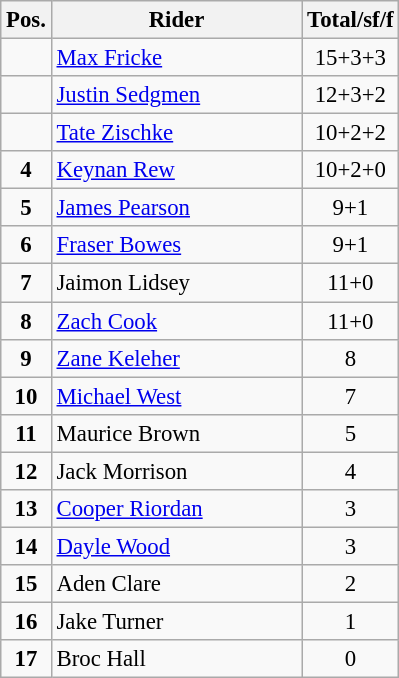<table class="wikitable" style="font-size: 95%">
<tr>
<th width=20px>Pos.</th>
<th width=160px>Rider</th>
<th width=25px>Total/sf/f</th>
</tr>
<tr align="center" >
<td></td>
<td align="left"><a href='#'>Max Fricke</a></td>
<td>15+3+3</td>
</tr>
<tr align="center" >
<td></td>
<td align="left"><a href='#'>Justin Sedgmen</a></td>
<td>12+3+2</td>
</tr>
<tr align="center" >
<td></td>
<td align="left"><a href='#'>Tate Zischke</a></td>
<td>10+2+2</td>
</tr>
<tr align="center">
<td><strong>4</strong></td>
<td align="left"><a href='#'>Keynan Rew</a></td>
<td>10+2+0</td>
</tr>
<tr align="center">
<td><strong>5</strong></td>
<td align="left"><a href='#'>James Pearson</a></td>
<td>9+1</td>
</tr>
<tr align="center">
<td><strong>6</strong></td>
<td align="left"><a href='#'>Fraser Bowes</a></td>
<td>9+1</td>
</tr>
<tr align="center">
<td><strong>7</strong></td>
<td align="left">Jaimon Lidsey</td>
<td>11+0</td>
</tr>
<tr align="center">
<td><strong>8</strong></td>
<td align="left"><a href='#'>Zach Cook</a></td>
<td>11+0</td>
</tr>
<tr align="center">
<td><strong>9</strong></td>
<td align="left"><a href='#'>Zane Keleher</a></td>
<td>8</td>
</tr>
<tr align="center">
<td><strong>10</strong></td>
<td align="left"><a href='#'>Michael West</a></td>
<td>7</td>
</tr>
<tr align="center">
<td><strong>11</strong></td>
<td align="left">Maurice Brown</td>
<td>5</td>
</tr>
<tr align="center">
<td><strong>12</strong></td>
<td align="left">Jack Morrison</td>
<td>4</td>
</tr>
<tr align="center">
<td><strong>13</strong></td>
<td align="left"><a href='#'>Cooper Riordan</a></td>
<td>3</td>
</tr>
<tr align="center">
<td><strong>14</strong></td>
<td align="left"><a href='#'>Dayle Wood</a></td>
<td>3</td>
</tr>
<tr align="center">
<td><strong>15</strong></td>
<td align="left">Aden Clare</td>
<td>2</td>
</tr>
<tr align="center">
<td><strong>16</strong></td>
<td align="left">Jake Turner</td>
<td>1</td>
</tr>
<tr align="center">
<td><strong>17</strong></td>
<td align="left">Broc Hall</td>
<td>0</td>
</tr>
</table>
